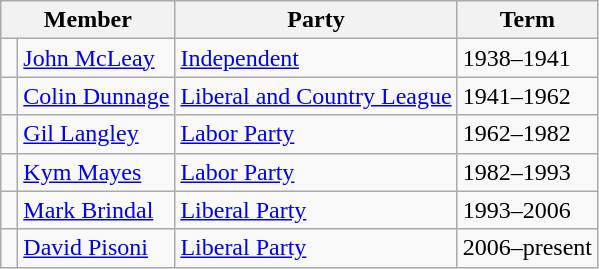<table class="wikitable">
<tr>
<th colspan="2">Member</th>
<th>Party</th>
<th>Term</th>
</tr>
<tr>
<td> </td>
<td><a href='#'>John McLeay</a></td>
<td><a href='#'>Independent</a></td>
<td>1938–1941</td>
</tr>
<tr>
<td> </td>
<td><a href='#'>Colin Dunnage</a></td>
<td><a href='#'>Liberal and Country League</a></td>
<td>1941–1962</td>
</tr>
<tr>
<td> </td>
<td><a href='#'>Gil Langley</a></td>
<td><a href='#'>Labor Party</a></td>
<td>1962–1982</td>
</tr>
<tr>
<td> </td>
<td><a href='#'>Kym Mayes</a></td>
<td><a href='#'>Labor Party</a></td>
<td>1982–1993</td>
</tr>
<tr>
<td> </td>
<td><a href='#'>Mark Brindal</a></td>
<td><a href='#'>Liberal Party</a></td>
<td>1993–2006</td>
</tr>
<tr>
<td> </td>
<td><a href='#'>David Pisoni</a></td>
<td><a href='#'>Liberal Party</a></td>
<td>2006–present</td>
</tr>
</table>
